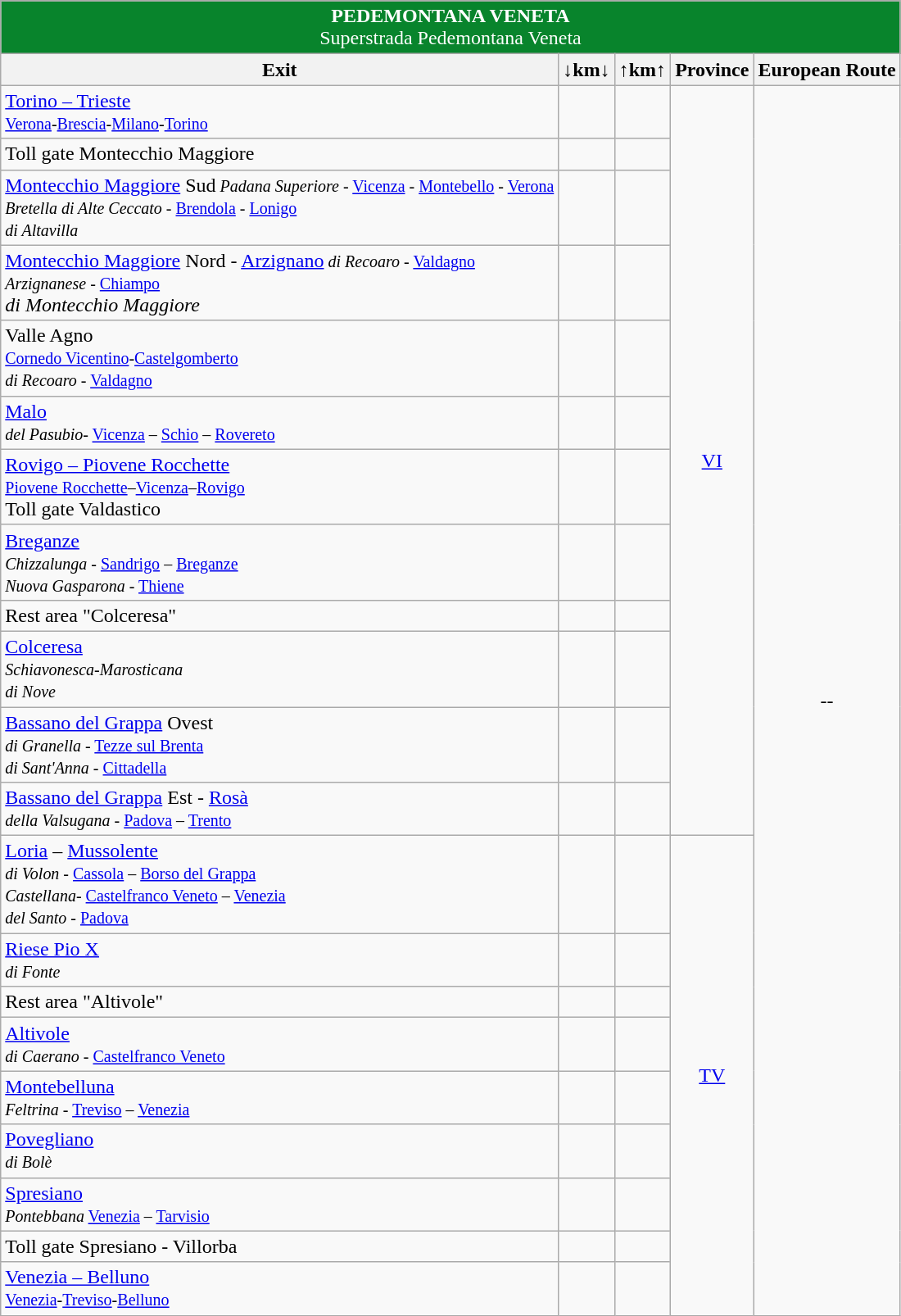<table class="wikitable">
<tr>
</tr>
<tr align="center" bgcolor="08842C" style="color: white;font-size:100%;">
<td colspan="6"> <strong>PEDEMONTANA VENETA</strong><br>Superstrada Pedemontana Veneta</td>
</tr>
<tr>
<th>Exit</th>
<th><strong>↓km↓</strong></th>
<th><strong>↑km↑</strong></th>
<th>Province</th>
<th>European Route</th>
</tr>
<tr>
<td>  <a href='#'>Torino – Trieste</a> <br><small><a href='#'>Verona</a>-<a href='#'>Brescia</a>-<a href='#'>Milano</a>-<a href='#'>Torino</a></small></td>
<td align="center"></td>
<td align="center"></td>
<td rowspan="12" align="center"><a href='#'>VI</a></td>
<td rowspan="21" align="center">--</td>
</tr>
<tr>
<td> Toll gate Montecchio Maggiore</td>
<td align="center"></td>
<td align="center"></td>
</tr>
<tr>
<td> <a href='#'>Montecchio Maggiore</a> Sud<small> <em>Padana Superiore</em> - <a href='#'>Vicenza</a> - <a href='#'>Montebello</a> - <a href='#'>Verona</a></small><br><small> <em>Bretella di Alte Ceccato</em> - <a href='#'>Brendola</a> - <a href='#'>Lonigo</a></small><br><small> <em>di Altavilla</em></small></td>
<td align="center"></td>
<td align="center"></td>
</tr>
<tr>
<td> <a href='#'>Montecchio Maggiore</a> Nord - <a href='#'>Arzignano</a><small> <em>di Recoaro</em> - <a href='#'>Valdagno</a></small><br><small> <em>Arzignanese</em> - <a href='#'>Chiampo</a></small><br> <em>di Montecchio Maggiore</em></td>
<td align="center"></td>
<td align="center"></td>
</tr>
<tr>
<td> Valle Agno<small><br><a href='#'>Cornedo Vicentino</a>-<a href='#'>Castelgomberto</a></small><br><small> <em>di Recoaro</em> - <a href='#'>Valdagno</a></small></td>
<td align="center"></td>
<td align="center"></td>
</tr>
<tr>
<td> <a href='#'>Malo</a><br><small> <em>del Pasubio</em>- <a href='#'>Vicenza</a> – <a href='#'>Schio</a> – <a href='#'>Rovereto</a></small></td>
<td align="center"></td>
<td align="center"></td>
</tr>
<tr>
<td>  <a href='#'>Rovigo – Piovene Rocchette</a> <br><small><a href='#'>Piovene Rocchette</a>–<a href='#'>Vicenza</a>–<a href='#'>Rovigo</a><br></small> Toll gate Valdastico</td>
<td align="center"></td>
<td align="center"></td>
</tr>
<tr>
<td> <a href='#'>Breganze</a><br><small> <em>Chizzalunga</em> - <a href='#'>Sandrigo</a> – <a href='#'>Breganze</a></small><br><small> <em>Nuova Gasparona</em> - <a href='#'>Thiene</a></small></td>
<td align="center"></td>
<td align="center"></td>
</tr>
<tr>
<td> Rest area "Colceresa"</td>
<td align="center"></td>
<td align="center"></td>
</tr>
<tr>
<td> <a href='#'>Colceresa</a><br><small> <em>Schiavonesca-Marosticana</em><br><em> di Nove</em></small></td>
<td align="center"></td>
<td align="center"></td>
</tr>
<tr>
<td> <a href='#'>Bassano del Grappa</a> Ovest<br><small> <em>di Granella</em> - <a href='#'>Tezze sul Brenta</a> </small><br><small> <em>di Sant'Anna</em> - <a href='#'>Cittadella</a> </small></td>
<td align="center"></td>
<td align="center"></td>
</tr>
<tr>
<td> <a href='#'>Bassano del Grappa</a> Est - <a href='#'>Rosà</a><br><small> <em>della Valsugana</em> - <a href='#'>Padova</a> – <a href='#'>Trento</a></small></td>
<td align="center"></td>
<td align="center"></td>
</tr>
<tr>
<td> <a href='#'>Loria</a> – <a href='#'>Mussolente</a><br><small> <em>di Volon</em> - <a href='#'>Cassola</a> – <a href='#'>Borso del Grappa</a></small><br><small> <em>Castellana</em>- <a href='#'>Castelfranco Veneto</a> – <a href='#'>Venezia</a></small><br><small> <em>del Santo</em> - <a href='#'>Padova</a></small></td>
<td align="center"></td>
<td align="center"></td>
<td rowspan="9" align="center"><a href='#'>TV</a></td>
</tr>
<tr>
<td> <a href='#'>Riese Pio X</a><br><small> <em>di Fonte</em></small></td>
<td align="center"></td>
<td align="center"></td>
</tr>
<tr>
<td> Rest area "Altivole"</td>
<td align="center"></td>
<td align="center"></td>
</tr>
<tr>
<td> <a href='#'>Altivole</a><br><small> <em>di Caerano</em> - <a href='#'>Castelfranco Veneto</a></small></td>
<td align="center"></td>
<td align="center"></td>
</tr>
<tr>
<td> <a href='#'>Montebelluna</a><br><small> <em>Feltrina</em> - <a href='#'>Treviso</a> – <a href='#'>Venezia</a></small></td>
<td align="center"></td>
<td align="center"></td>
</tr>
<tr>
<td> <a href='#'>Povegliano</a><br><small> <em>di Bolè</em></small></td>
<td align="center"></td>
<td align="center"></td>
</tr>
<tr>
<td> <a href='#'>Spresiano</a><br><small> <em>Pontebbana</em> <a href='#'>Venezia</a> – <a href='#'>Tarvisio</a></small></td>
<td align="center"></td>
<td align="center"></td>
</tr>
<tr>
<td> Toll gate Spresiano - Villorba</td>
<td align="center"></td>
<td align="center"></td>
</tr>
<tr>
<td>  <a href='#'>Venezia – Belluno</a> <br><small><a href='#'>Venezia</a>-<a href='#'>Treviso</a>-<a href='#'>Belluno</a></small></td>
<td align="center"></td>
<td align="center"></td>
</tr>
</table>
